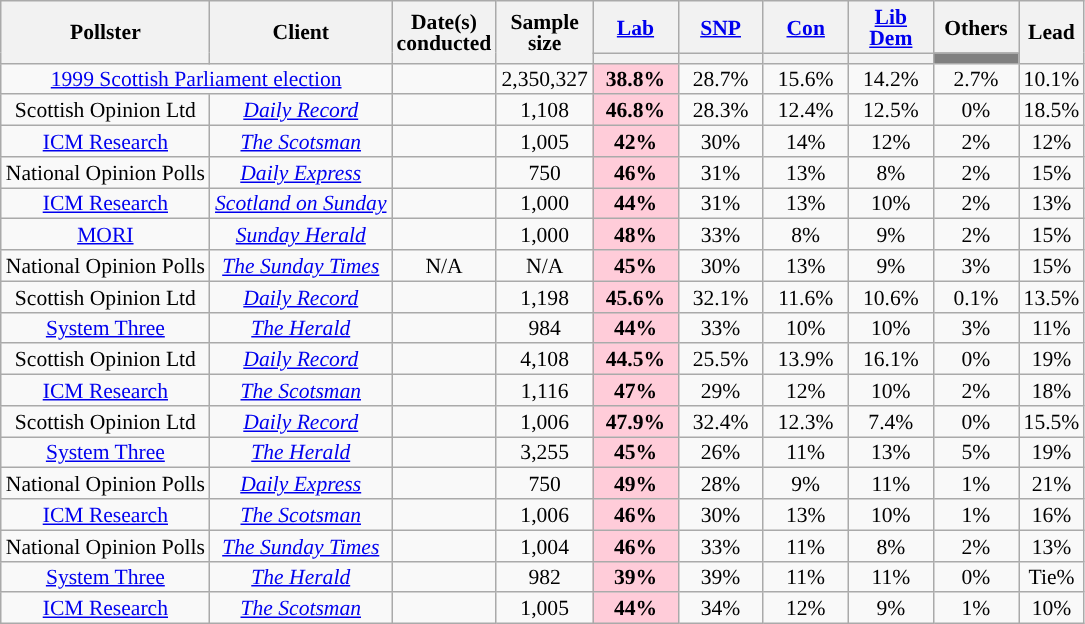<table class="wikitable sortable mw-datatable" style="text-align:center;font-size:90%;line-height:14px;">
<tr>
<th rowspan="2">Pollster</th>
<th rowspan="2">Client</th>
<th rowspan="2" data-sort-type="number">Date(s)<br>conducted</th>
<th rowspan="2">Sample<br>size</th>
<th class="unsortable" style="width:50px;"><a href='#'>Lab</a></th>
<th class="unsortable" style="width:50px;"><a href='#'>SNP</a></th>
<th class="unsortable" style="width:50px;"><a href='#'>Con</a></th>
<th class="unsortable" style="width:50px;"><a href='#'>Lib Dem</a></th>
<th class="unsortable" style="width:50px;">Others</th>
<th rowspan="2" data-sort-type="number">Lead</th>
</tr>
<tr>
<th data-sort-type="number" style="background:"></th>
<th data-sort-type="number" style="background:"></th>
<th data-sort-type="number" style="background:"></th>
<th data-sort-type="number" style="background:"></th>
<th data-sort-type="number" style="background:Grey;"></th>
</tr>
<tr>
<td colspan="2"><a href='#'>1999 Scottish Parliament election</a></td>
<td></td>
<td>2,350,327</td>
<td style="background:#FFCCD9"><strong>38.8%</strong></td>
<td>28.7%</td>
<td>15.6%</td>
<td>14.2%</td>
<td>2.7%</td>
<td style="background:">10.1%</td>
</tr>
<tr>
<td>Scottish Opinion Ltd</td>
<td><em><a href='#'>Daily Record</a></em></td>
<td></td>
<td>1,108</td>
<td style="background:#FFCCD9"><strong>46.8%</strong></td>
<td>28.3%</td>
<td>12.4%</td>
<td>12.5%</td>
<td>0%</td>
<td style="background:">18.5%</td>
</tr>
<tr>
<td><a href='#'>ICM Research</a></td>
<td><em><a href='#'>The Scotsman</a></em></td>
<td></td>
<td>1,005</td>
<td style="background:#FFCCD9"><strong>42%</strong></td>
<td>30%</td>
<td>14%</td>
<td>12%</td>
<td>2%</td>
<td style="background:">12%</td>
</tr>
<tr>
<td>National Opinion Polls</td>
<td><em><a href='#'>Daily Express</a></em></td>
<td></td>
<td>750</td>
<td style="background:#FFCCD9"><strong>46%</strong></td>
<td>31%</td>
<td>13%</td>
<td>8%</td>
<td>2%</td>
<td style="background:">15%</td>
</tr>
<tr>
<td><a href='#'>ICM Research</a></td>
<td><em><a href='#'>Scotland on Sunday</a></em></td>
<td></td>
<td>1,000</td>
<td style="background:#FFCCD9"><strong>44%</strong></td>
<td>31%</td>
<td>13%</td>
<td>10%</td>
<td>2%</td>
<td style="background:">13%</td>
</tr>
<tr>
<td><a href='#'>MORI</a></td>
<td><em><a href='#'>Sunday Herald</a></em></td>
<td></td>
<td>1,000</td>
<td style="background:#FFCCD9"><strong>48%</strong></td>
<td>33%</td>
<td>8%</td>
<td>9%</td>
<td>2%</td>
<td style="background:">15%</td>
</tr>
<tr>
<td>National Opinion Polls</td>
<td><em><a href='#'>The Sunday Times</a></em></td>
<td>N/A</td>
<td>N/A</td>
<td style="background:#FFCCD9"><strong>45%</strong></td>
<td>30%</td>
<td>13%</td>
<td>9%</td>
<td>3%</td>
<td style="background:">15%</td>
</tr>
<tr>
<td>Scottish Opinion Ltd</td>
<td><em><a href='#'>Daily Record</a></em></td>
<td></td>
<td>1,198</td>
<td style="background:#FFCCD9"><strong>45.6%</strong></td>
<td>32.1%</td>
<td>11.6%</td>
<td>10.6%</td>
<td>0.1%</td>
<td style="background:">13.5%</td>
</tr>
<tr>
<td><a href='#'>System Three</a></td>
<td><em><a href='#'>The Herald</a></em></td>
<td></td>
<td>984</td>
<td style="background:#FFCCD9"><strong>44%</strong></td>
<td>33%</td>
<td>10%</td>
<td>10%</td>
<td>3%</td>
<td style="background:">11%</td>
</tr>
<tr>
<td>Scottish Opinion Ltd</td>
<td><em><a href='#'>Daily Record</a></em></td>
<td></td>
<td>4,108</td>
<td style="background:#FFCCD9"><strong>44.5%</strong></td>
<td>25.5%</td>
<td>13.9%</td>
<td>16.1%</td>
<td>0%</td>
<td style="background:">19%</td>
</tr>
<tr>
<td><a href='#'>ICM Research</a></td>
<td><em><a href='#'>The Scotsman</a></em></td>
<td></td>
<td>1,116</td>
<td style="background:#FFCCD9"><strong>47%</strong></td>
<td>29%</td>
<td>12%</td>
<td>10%</td>
<td>2%</td>
<td style="background:">18%</td>
</tr>
<tr>
<td>Scottish Opinion Ltd</td>
<td><em><a href='#'>Daily Record</a></em></td>
<td></td>
<td>1,006</td>
<td style="background:#FFCCD9"><strong>47.9%</strong></td>
<td>32.4%</td>
<td>12.3%</td>
<td>7.4%</td>
<td>0%</td>
<td style="background:">15.5%</td>
</tr>
<tr>
<td><a href='#'>System Three</a></td>
<td><em><a href='#'>The Herald</a></em></td>
<td></td>
<td>3,255</td>
<td style="background:#FFCCD9"><strong>45%</strong></td>
<td>26%</td>
<td>11%</td>
<td>13%</td>
<td>5%</td>
<td style="background:">19%</td>
</tr>
<tr>
<td>National Opinion Polls</td>
<td><em><a href='#'>Daily Express</a></em></td>
<td></td>
<td>750</td>
<td style="background:#FFCCD9"><strong>49%</strong></td>
<td>28%</td>
<td>9%</td>
<td>11%</td>
<td>1%</td>
<td style="background:">21%</td>
</tr>
<tr>
<td><a href='#'>ICM Research</a></td>
<td><em><a href='#'>The Scotsman</a></em></td>
<td></td>
<td>1,006</td>
<td style="background:#FFCCD9"><strong>46%</strong></td>
<td>30%</td>
<td>13%</td>
<td>10%</td>
<td>1%</td>
<td style="background:">16%</td>
</tr>
<tr>
<td>National Opinion Polls</td>
<td><em><a href='#'>The Sunday Times</a></em></td>
<td></td>
<td>1,004</td>
<td style="background:#FFCCD9"><strong>46%</strong></td>
<td>33%</td>
<td>11%</td>
<td>8%</td>
<td>2%</td>
<td style="background:">13%</td>
</tr>
<tr>
<td><a href='#'>System Three</a></td>
<td><em><a href='#'>The Herald</a></em></td>
<td></td>
<td>982</td>
<td style="background:#FFCCD9"><strong>39%</strong></td>
<td>39%</td>
<td>11%</td>
<td>11%</td>
<td>0%</td>
<td style="background:">Tie%</td>
</tr>
<tr>
<td><a href='#'>ICM Research</a></td>
<td><em><a href='#'>The Scotsman</a></em></td>
<td></td>
<td>1,005</td>
<td style="background:#FFCCD9"><strong>44%</strong></td>
<td>34%</td>
<td>12%</td>
<td>9%</td>
<td>1%</td>
<td style="background:">10%</td>
</tr>
</table>
